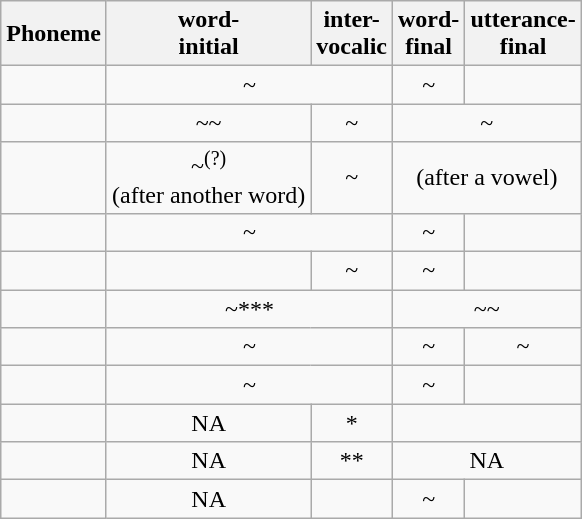<table class="wikitable" style="text-align:center;">
<tr>
<th>Phoneme</th>
<th>word-<br>initial</th>
<th>inter-<br>vocalic</th>
<th>word-<br>final</th>
<th>utterance-<br>final</th>
</tr>
<tr>
<td></td>
<td colspan=2>~</td>
<td>~</td>
<td></td>
</tr>
<tr>
<td></td>
<td>~~</td>
<td>~</td>
<td colspan=2>~</td>
</tr>
<tr>
<td></td>
<td>~<sup>(?)</sup><br>(after another word)</td>
<td>~</td>
<td colspan=2> (after a vowel)</td>
</tr>
<tr>
<td></td>
<td colspan=2>~</td>
<td>~</td>
<td></td>
</tr>
<tr>
<td></td>
<td></td>
<td>~</td>
<td>~</td>
<td></td>
</tr>
<tr>
<td></td>
<td colspan=2>~***</td>
<td colspan=2>~~</td>
</tr>
<tr>
<td></td>
<td colspan=2>~</td>
<td>~</td>
<td>~</td>
</tr>
<tr>
<td></td>
<td colspan=2>~</td>
<td>~</td>
<td></td>
</tr>
<tr>
<td></td>
<td>NA</td>
<td>*</td>
<td colspan=2></td>
</tr>
<tr>
<td></td>
<td>NA</td>
<td>**</td>
<td colspan=2>NA</td>
</tr>
<tr>
<td></td>
<td>NA</td>
<td></td>
<td>~</td>
<td></td>
</tr>
</table>
